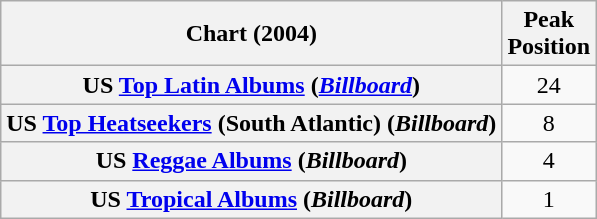<table class="wikitable plainrowheaders" style="text-align:center;">
<tr>
<th scope="col">Chart (2004)</th>
<th scope="col">Peak <br> Position</th>
</tr>
<tr>
<th scope="row">US <a href='#'>Top Latin Albums</a> (<em><a href='#'>Billboard</a></em>)</th>
<td style="text-align:center;">24</td>
</tr>
<tr>
<th scope="row">US <a href='#'>Top Heatseekers</a> (South Atlantic) (<em>Billboard</em>)</th>
<td style="text-align:center;">8</td>
</tr>
<tr>
<th scope="row">US <a href='#'>Reggae Albums</a> (<em>Billboard</em>)</th>
<td style="text-align:center;">4</td>
</tr>
<tr>
<th scope="row">US <a href='#'>Tropical Albums</a> (<em>Billboard</em>)</th>
<td style="text-align:center;">1</td>
</tr>
</table>
